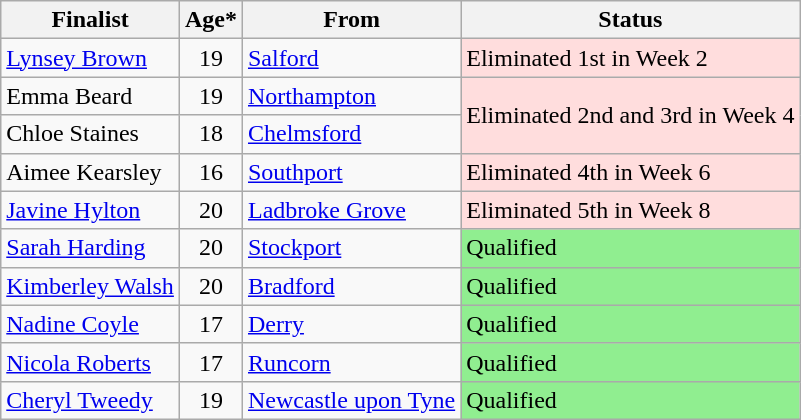<table class="wikitable">
<tr>
<th>Finalist</th>
<th>Age*</th>
<th>From</th>
<th>Status</th>
</tr>
<tr>
<td><a href='#'>Lynsey Brown</a></td>
<td align="center">19</td>
<td><a href='#'>Salford</a></td>
<td style="background:#ffdddd;">Eliminated 1st in Week 2</td>
</tr>
<tr>
<td>Emma Beard</td>
<td align="center">19</td>
<td><a href='#'>Northampton</a></td>
<td rowspan="2" style="background:#ffdddd;">Eliminated 2nd and 3rd in Week 4</td>
</tr>
<tr>
<td>Chloe Staines</td>
<td align="center">18</td>
<td><a href='#'>Chelmsford</a></td>
</tr>
<tr>
<td>Aimee Kearsley</td>
<td align="center">16</td>
<td><a href='#'>Southport</a></td>
<td style="background:#ffdddd;">Eliminated 4th in Week 6</td>
</tr>
<tr>
<td><a href='#'>Javine Hylton</a></td>
<td align="center">20</td>
<td><a href='#'>Ladbroke Grove</a></td>
<td style="background:#ffdddd;">Eliminated 5th in Week 8</td>
</tr>
<tr>
<td><a href='#'>Sarah Harding</a></td>
<td align="center">20</td>
<td><a href='#'>Stockport</a></td>
<td style="background:lightgreen;">Qualified</td>
</tr>
<tr>
<td><a href='#'>Kimberley Walsh</a></td>
<td align="center">20</td>
<td><a href='#'>Bradford</a></td>
<td style="background:lightgreen;">Qualified</td>
</tr>
<tr>
<td><a href='#'>Nadine Coyle</a></td>
<td align="center">17</td>
<td><a href='#'>Derry</a></td>
<td style="background:lightgreen;">Qualified</td>
</tr>
<tr>
<td><a href='#'>Nicola Roberts</a></td>
<td align="center">17</td>
<td><a href='#'>Runcorn</a></td>
<td style="background:lightgreen;">Qualified</td>
</tr>
<tr>
<td><a href='#'>Cheryl Tweedy</a></td>
<td align="center">19</td>
<td><a href='#'>Newcastle upon Tyne</a></td>
<td style="background:lightgreen">Qualified</td>
</tr>
</table>
